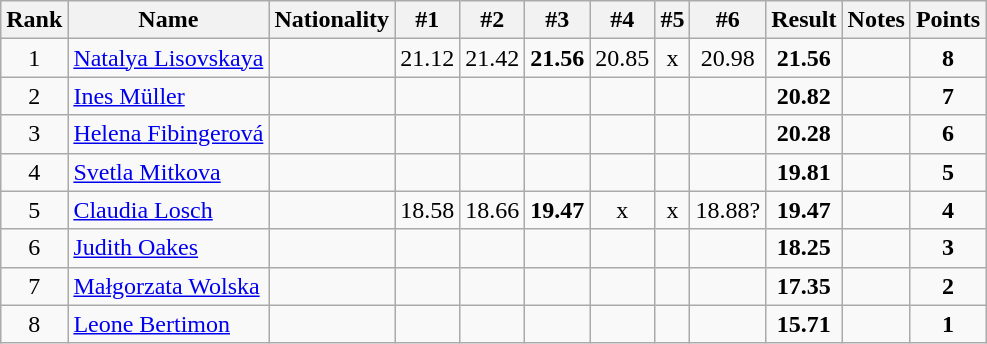<table class="wikitable sortable" style="text-align:center">
<tr>
<th>Rank</th>
<th>Name</th>
<th>Nationality</th>
<th>#1</th>
<th>#2</th>
<th>#3</th>
<th>#4</th>
<th>#5</th>
<th>#6</th>
<th>Result</th>
<th>Notes</th>
<th>Points</th>
</tr>
<tr>
<td>1</td>
<td align=left><a href='#'>Natalya Lisovskaya</a></td>
<td align=left></td>
<td>21.12</td>
<td>21.42</td>
<td><strong>21.56</strong></td>
<td>20.85</td>
<td>x</td>
<td>20.98</td>
<td><strong>21.56</strong></td>
<td></td>
<td><strong>8</strong></td>
</tr>
<tr>
<td>2</td>
<td align=left><a href='#'>Ines Müller</a></td>
<td align=left></td>
<td></td>
<td></td>
<td></td>
<td></td>
<td></td>
<td></td>
<td><strong>20.82</strong></td>
<td></td>
<td><strong>7</strong></td>
</tr>
<tr>
<td>3</td>
<td align=left><a href='#'>Helena Fibingerová</a></td>
<td align=left></td>
<td></td>
<td></td>
<td></td>
<td></td>
<td></td>
<td></td>
<td><strong>20.28</strong></td>
<td></td>
<td><strong>6</strong></td>
</tr>
<tr>
<td>4</td>
<td align=left><a href='#'>Svetla Mitkova</a></td>
<td align=left></td>
<td></td>
<td></td>
<td></td>
<td></td>
<td></td>
<td></td>
<td><strong>19.81</strong></td>
<td></td>
<td><strong>5</strong></td>
</tr>
<tr>
<td>5</td>
<td align=left><a href='#'>Claudia Losch</a></td>
<td align=left></td>
<td>18.58</td>
<td>18.66</td>
<td><strong>19.47</strong></td>
<td>x</td>
<td>x</td>
<td>18.88?</td>
<td><strong>19.47</strong></td>
<td></td>
<td><strong>4</strong></td>
</tr>
<tr>
<td>6</td>
<td align=left><a href='#'>Judith Oakes</a></td>
<td align=left></td>
<td></td>
<td></td>
<td></td>
<td></td>
<td></td>
<td></td>
<td><strong>18.25</strong></td>
<td></td>
<td><strong>3</strong></td>
</tr>
<tr>
<td>7</td>
<td align=left><a href='#'>Małgorzata Wolska</a></td>
<td align=left></td>
<td></td>
<td></td>
<td></td>
<td></td>
<td></td>
<td></td>
<td><strong>17.35</strong></td>
<td></td>
<td><strong>2</strong></td>
</tr>
<tr>
<td>8</td>
<td align=left><a href='#'>Leone Bertimon</a></td>
<td align=left></td>
<td></td>
<td></td>
<td></td>
<td></td>
<td></td>
<td></td>
<td><strong>15.71</strong></td>
<td></td>
<td><strong>1</strong></td>
</tr>
</table>
